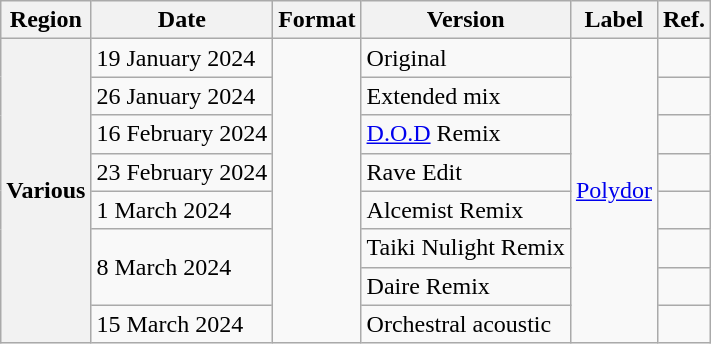<table class="wikitable plainrowheaders">
<tr>
<th scope="col">Region</th>
<th scope="col">Date</th>
<th scope="col">Format</th>
<th scope="col">Version</th>
<th scope="col">Label</th>
<th scope="col">Ref.</th>
</tr>
<tr>
<th scope="row" rowspan="8">Various</th>
<td>19 January 2024</td>
<td rowspan="8"></td>
<td>Original</td>
<td rowspan="8"><a href='#'>Polydor</a></td>
<td></td>
</tr>
<tr>
<td>26 January 2024</td>
<td>Extended mix</td>
<td></td>
</tr>
<tr>
<td>16 February 2024</td>
<td><a href='#'>D.O.D</a> Remix</td>
<td></td>
</tr>
<tr>
<td>23 February 2024</td>
<td>Rave Edit</td>
<td></td>
</tr>
<tr>
<td>1 March 2024</td>
<td>Alcemist Remix</td>
<td></td>
</tr>
<tr>
<td rowspan="2">8 March 2024</td>
<td>Taiki Nulight Remix</td>
<td></td>
</tr>
<tr>
<td>Daire Remix</td>
<td></td>
</tr>
<tr>
<td>15 March 2024</td>
<td>Orchestral acoustic</td>
<td></td>
</tr>
</table>
